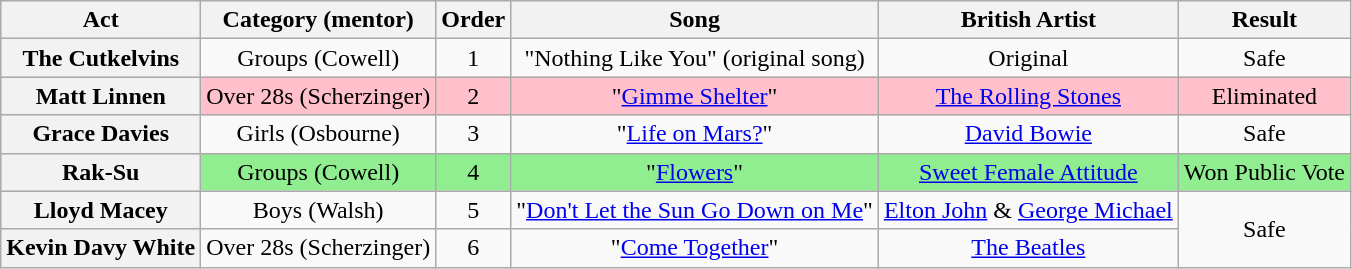<table class="wikitable plainrowheaders" style="text-align:center;" id="sat5">
<tr>
<th scope="col">Act</th>
<th scope="col">Category (mentor)</th>
<th scope="col">Order</th>
<th scope="col">Song</th>
<th scope="col">British Artist</th>
<th scope="col">Result</th>
</tr>
<tr>
<th scope="row">The Cutkelvins</th>
<td>Groups (Cowell)</td>
<td>1</td>
<td>"Nothing Like You" (original song)</td>
<td>Original</td>
<td>Safe</td>
</tr>
<tr style="background:pink;">
<th scope="row">Matt Linnen</th>
<td>Over 28s (Scherzinger)</td>
<td>2</td>
<td>"<a href='#'>Gimme Shelter</a>"</td>
<td><a href='#'>The Rolling Stones</a></td>
<td>Eliminated</td>
</tr>
<tr>
<th scope="row">Grace Davies</th>
<td>Girls (Osbourne)</td>
<td>3</td>
<td>"<a href='#'>Life on Mars?</a>"</td>
<td><a href='#'>David Bowie</a></td>
<td>Safe</td>
</tr>
<tr style="background:lightgreen;">
<th scope="row">Rak-Su</th>
<td>Groups (Cowell)</td>
<td>4</td>
<td>"<a href='#'>Flowers</a>"</td>
<td><a href='#'>Sweet Female Attitude</a></td>
<td>Won Public Vote</td>
</tr>
<tr>
<th scope="row">Lloyd Macey</th>
<td>Boys (Walsh)</td>
<td>5</td>
<td>"<a href='#'>Don't Let the Sun Go Down on Me</a>"</td>
<td><a href='#'>Elton John</a> & <a href='#'>George Michael</a></td>
<td rowspan=2>Safe</td>
</tr>
<tr>
<th scope="row">Kevin Davy White</th>
<td>Over 28s (Scherzinger)</td>
<td>6</td>
<td>"<a href='#'>Come Together</a>"</td>
<td><a href='#'>The Beatles</a></td>
</tr>
</table>
